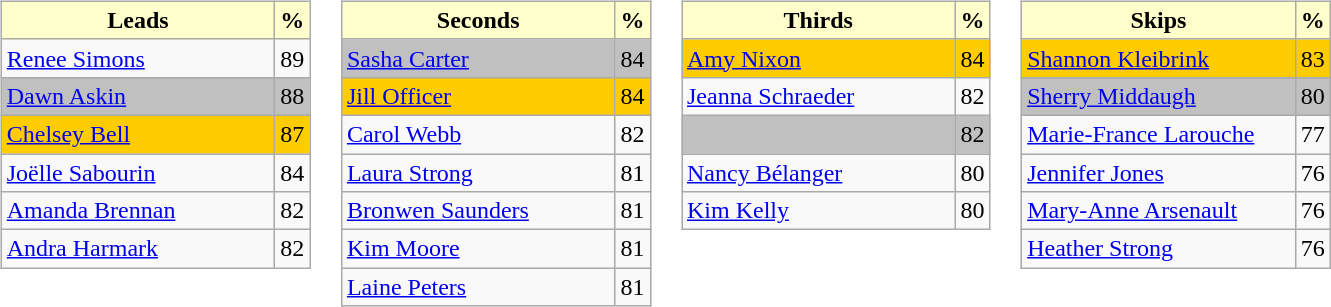<table>
<tr>
<td valign=top><br><table class="wikitable">
<tr>
<th style="background:#ffc; width:175px;">Leads</th>
<th style="background:#ffc;">%</th>
</tr>
<tr>
<td> <a href='#'>Renee Simons</a></td>
<td>89</td>
</tr>
<tr bgcolor=#C0C0C0>
<td> <a href='#'>Dawn Askin</a></td>
<td>88</td>
</tr>
<tr bgcolor=#FFCC00>
<td> <a href='#'>Chelsey Bell</a></td>
<td>87</td>
</tr>
<tr>
<td> <a href='#'>Joëlle Sabourin</a></td>
<td>84</td>
</tr>
<tr>
<td> <a href='#'>Amanda Brennan</a></td>
<td>82</td>
</tr>
<tr>
<td> <a href='#'>Andra Harmark</a></td>
<td>82</td>
</tr>
</table>
</td>
<td valign=top><br><table class="wikitable">
<tr>
<th style="background:#ffc; width:175px;">Seconds</th>
<th style="background:#ffc;">%</th>
</tr>
<tr bgcolor=#C0C0C0>
<td> <a href='#'>Sasha Carter</a></td>
<td>84</td>
</tr>
<tr bgcolor=#FFCC00>
<td> <a href='#'>Jill Officer</a></td>
<td>84</td>
</tr>
<tr>
<td> <a href='#'>Carol Webb</a></td>
<td>82</td>
</tr>
<tr>
<td> <a href='#'>Laura Strong</a></td>
<td>81</td>
</tr>
<tr>
<td> <a href='#'>Bronwen Saunders</a></td>
<td>81</td>
</tr>
<tr>
<td> <a href='#'>Kim Moore</a></td>
<td>81</td>
</tr>
<tr>
<td> <a href='#'>Laine Peters</a></td>
<td>81</td>
</tr>
</table>
</td>
<td valign=top><br><table class="wikitable">
<tr>
<th style="background:#ffc; width:175px;">Thirds</th>
<th style="background:#ffc;">%</th>
</tr>
<tr bgcolor=#FFCC00>
<td> <a href='#'>Amy Nixon</a></td>
<td>84</td>
</tr>
<tr>
<td> <a href='#'>Jeanna Schraeder</a></td>
<td>82</td>
</tr>
<tr bgcolor=#C0C0C0>
<td></td>
<td>82</td>
</tr>
<tr>
<td> <a href='#'>Nancy Bélanger</a></td>
<td>80</td>
</tr>
<tr>
<td> <a href='#'>Kim Kelly</a></td>
<td>80</td>
</tr>
</table>
</td>
<td valign=top><br><table class="wikitable">
<tr>
<th style="background:#ffc; width:175px;">Skips</th>
<th style="background:#ffc;">%</th>
</tr>
<tr bgcolor=#FFCC00>
<td> <a href='#'>Shannon Kleibrink</a></td>
<td>83</td>
</tr>
<tr bgcolor=#C0C0C0>
<td> <a href='#'>Sherry Middaugh</a></td>
<td>80</td>
</tr>
<tr>
<td> <a href='#'>Marie-France Larouche</a></td>
<td>77</td>
</tr>
<tr>
<td> <a href='#'>Jennifer Jones</a></td>
<td>76</td>
</tr>
<tr>
<td> <a href='#'>Mary-Anne Arsenault</a></td>
<td>76</td>
</tr>
<tr>
<td> <a href='#'>Heather Strong</a></td>
<td>76</td>
</tr>
</table>
</td>
</tr>
</table>
